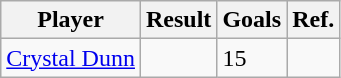<table class="wikitable">
<tr>
<th>Player</th>
<th>Result</th>
<th>Goals</th>
<th>Ref.</th>
</tr>
<tr>
<td> <a href='#'>Crystal Dunn</a></td>
<td></td>
<td>15</td>
<td></td>
</tr>
</table>
